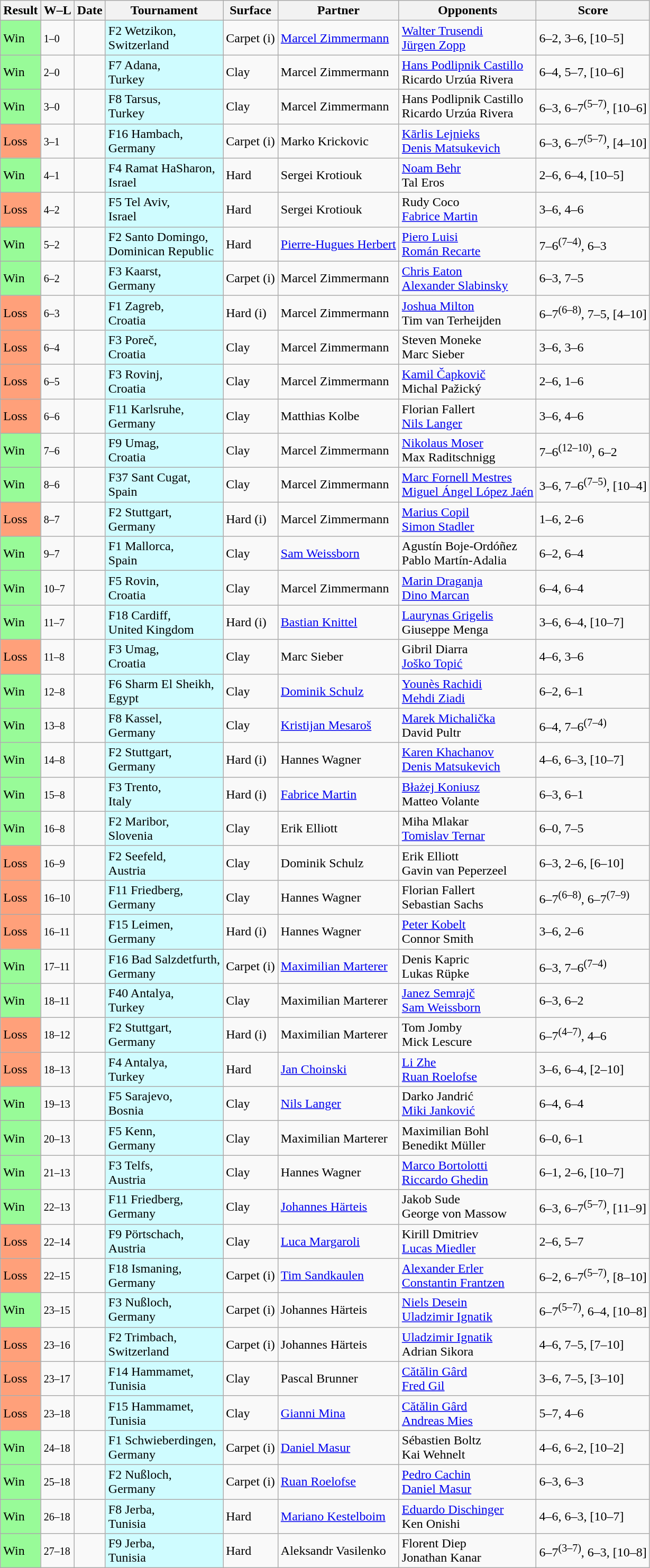<table class="sortable wikitable nowrap">
<tr>
<th>Result</th>
<th class="unsortable">W–L</th>
<th>Date</th>
<th>Tournament</th>
<th>Surface</th>
<th>Partner</th>
<th>Opponents</th>
<th class="unsortable">Score</th>
</tr>
<tr>
<td bgcolor=98fb98>Win</td>
<td><small>1–0</small></td>
<td></td>
<td style="background:#cffcff;">F2 Wetzikon, <br>Switzerland</td>
<td>Carpet (i)</td>
<td> <a href='#'>Marcel Zimmermann</a></td>
<td> <a href='#'>Walter Trusendi</a> <br>  <a href='#'>Jürgen Zopp</a></td>
<td>6–2, 3–6, [10–5]</td>
</tr>
<tr>
<td bgcolor=98fb98>Win</td>
<td><small>2–0</small></td>
<td></td>
<td style="background:#cffcff;">F7 Adana, <br>Turkey</td>
<td>Clay</td>
<td> Marcel Zimmermann</td>
<td> <a href='#'>Hans Podlipnik Castillo</a> <br>  Ricardo Urzúa Rivera</td>
<td>6–4, 5–7, [10–6]</td>
</tr>
<tr>
<td bgcolor=98fb98>Win</td>
<td><small>3–0</small></td>
<td></td>
<td style="background:#cffcff;">F8 Tarsus, <br>Turkey</td>
<td>Clay</td>
<td> Marcel Zimmermann</td>
<td> Hans Podlipnik Castillo <br>  Ricardo Urzúa Rivera</td>
<td>6–3, 6–7<sup>(5–7)</sup>, [10–6]</td>
</tr>
<tr>
<td bgcolor=ffa07a>Loss</td>
<td><small>3–1</small></td>
<td></td>
<td style="background:#cffcff;">F16 Hambach, <br>Germany</td>
<td>Carpet (i)</td>
<td> Marko Krickovic</td>
<td> <a href='#'>Kārlis Lejnieks</a> <br>  <a href='#'>Denis Matsukevich</a></td>
<td>6–3, 6–7<sup>(5–7)</sup>, [4–10]</td>
</tr>
<tr>
<td bgcolor=98fb98>Win</td>
<td><small>4–1</small></td>
<td></td>
<td style="background:#cffcff;">F4 Ramat HaSharon, <br>Israel</td>
<td>Hard</td>
<td> Sergei Krotiouk</td>
<td> <a href='#'>Noam Behr</a> <br>  Tal Eros</td>
<td>2–6, 6–4, [10–5]</td>
</tr>
<tr>
<td bgcolor=ffa07a>Loss</td>
<td><small>4–2</small></td>
<td></td>
<td style="background:#cffcff;">F5 Tel Aviv, <br> Israel</td>
<td>Hard</td>
<td> Sergei Krotiouk</td>
<td> Rudy Coco <br>  <a href='#'>Fabrice Martin</a></td>
<td>3–6, 4–6</td>
</tr>
<tr>
<td bgcolor=98fb98>Win</td>
<td><small>5–2</small></td>
<td></td>
<td style="background:#cffcff;">F2 Santo Domingo, <br>Dominican Republic</td>
<td>Hard</td>
<td> <a href='#'>Pierre-Hugues Herbert</a></td>
<td> <a href='#'>Piero Luisi</a> <br>  <a href='#'>Román Recarte</a></td>
<td>7–6<sup>(7–4)</sup>, 6–3</td>
</tr>
<tr>
<td bgcolor=98fb98>Win</td>
<td><small>6–2</small></td>
<td></td>
<td style="background:#cffcff;">F3 Kaarst, <br>Germany</td>
<td>Carpet (i)</td>
<td> Marcel Zimmermann</td>
<td> <a href='#'>Chris Eaton</a> <br>  <a href='#'>Alexander Slabinsky</a></td>
<td>6–3, 7–5</td>
</tr>
<tr>
<td bgcolor=ffa07a>Loss</td>
<td><small>6–3</small></td>
<td></td>
<td style="background:#cffcff;">F1 Zagreb, <br>Croatia</td>
<td>Hard (i)</td>
<td> Marcel Zimmermann</td>
<td> <a href='#'>Joshua Milton</a> <br>  Tim van Terheijden</td>
<td>6–7<sup>(6–8)</sup>, 7–5, [4–10]</td>
</tr>
<tr>
<td bgcolor=ffa07a>Loss</td>
<td><small>6–4</small></td>
<td></td>
<td style="background:#cffcff;">F3 Poreč, <br>Croatia</td>
<td>Clay</td>
<td> Marcel Zimmermann</td>
<td> Steven Moneke <br>  Marc Sieber</td>
<td>3–6, 3–6</td>
</tr>
<tr>
<td bgcolor=ffa07a>Loss</td>
<td><small>6–5</small></td>
<td></td>
<td style="background:#cffcff;">F3 Rovinj, <br>Croatia</td>
<td>Clay</td>
<td> Marcel Zimmermann</td>
<td> <a href='#'>Kamil Čapkovič</a> <br>  Michal Pažický</td>
<td>2–6, 1–6</td>
</tr>
<tr>
<td bgcolor=ffa07a>Loss</td>
<td><small>6–6</small></td>
<td></td>
<td style="background:#cffcff;">F11 Karlsruhe, <br>Germany</td>
<td>Clay</td>
<td> Matthias Kolbe</td>
<td> Florian Fallert <br>  <a href='#'>Nils Langer</a></td>
<td>3–6, 4–6</td>
</tr>
<tr>
<td bgcolor=98fb98>Win</td>
<td><small>7–6</small></td>
<td></td>
<td style="background:#cffcff;">F9 Umag, <br>Croatia</td>
<td>Clay</td>
<td> Marcel Zimmermann</td>
<td> <a href='#'>Nikolaus Moser</a> <br>  Max Raditschnigg</td>
<td>7–6<sup>(12–10)</sup>, 6–2</td>
</tr>
<tr>
<td bgcolor=98fb98>Win</td>
<td><small>8–6</small></td>
<td></td>
<td style="background:#cffcff;">F37 Sant Cugat, <br>Spain</td>
<td>Clay</td>
<td> Marcel Zimmermann</td>
<td> <a href='#'>Marc Fornell Mestres</a> <br>  <a href='#'>Miguel Ángel López Jaén</a></td>
<td>3–6, 7–6<sup>(7–5)</sup>, [10–4]</td>
</tr>
<tr>
<td bgcolor=ffa07a>Loss</td>
<td><small>8–7</small></td>
<td></td>
<td style="background:#cffcff;">F2 Stuttgart, <br>Germany</td>
<td>Hard (i)</td>
<td> Marcel Zimmermann</td>
<td> <a href='#'>Marius Copil</a> <br>  <a href='#'>Simon Stadler</a></td>
<td>1–6, 2–6</td>
</tr>
<tr>
<td bgcolor=98fb98>Win</td>
<td><small>9–7</small></td>
<td></td>
<td style="background:#cffcff;">F1 Mallorca, <br>Spain</td>
<td>Clay</td>
<td> <a href='#'>Sam Weissborn</a></td>
<td> Agustín Boje-Ordóñez <br>  Pablo Martín-Adalia</td>
<td>6–2, 6–4</td>
</tr>
<tr>
<td bgcolor=98fb98>Win</td>
<td><small>10–7</small></td>
<td></td>
<td style="background:#cffcff;">F5 Rovin, <br>Croatia</td>
<td>Clay</td>
<td> Marcel Zimmermann</td>
<td> <a href='#'>Marin Draganja</a> <br>  <a href='#'>Dino Marcan</a></td>
<td>6–4, 6–4</td>
</tr>
<tr>
<td bgcolor=98fb98>Win</td>
<td><small>11–7</small></td>
<td></td>
<td style="background:#cffcff;">F18 Cardiff, <br>United Kingdom</td>
<td>Hard (i)</td>
<td> <a href='#'>Bastian Knittel</a></td>
<td> <a href='#'>Laurynas Grigelis</a> <br>  Giuseppe Menga</td>
<td>3–6, 6–4, [10–7]</td>
</tr>
<tr>
<td bgcolor=ffa07a>Loss</td>
<td><small>11–8</small></td>
<td></td>
<td style="background:#cffcff;">F3 Umag, <br>Croatia</td>
<td>Clay</td>
<td> Marc Sieber</td>
<td> Gibril Diarra <br>  <a href='#'>Joško Topić</a></td>
<td>4–6, 3–6</td>
</tr>
<tr>
<td bgcolor=98fb98>Win</td>
<td><small>12–8</small></td>
<td></td>
<td style="background:#cffcff;">F6 Sharm El Sheikh, <br>Egypt</td>
<td>Clay</td>
<td> <a href='#'>Dominik Schulz</a></td>
<td> <a href='#'>Younès Rachidi</a> <br>  <a href='#'>Mehdi Ziadi</a></td>
<td>6–2, 6–1</td>
</tr>
<tr>
<td bgcolor=98fb98>Win</td>
<td><small>13–8</small></td>
<td></td>
<td style="background:#cffcff;">F8 Kassel, <br>Germany</td>
<td>Clay</td>
<td> <a href='#'>Kristijan Mesaroš</a></td>
<td> <a href='#'>Marek Michalička</a> <br>  David Pultr</td>
<td>6–4, 7–6<sup>(7–4)</sup></td>
</tr>
<tr>
<td bgcolor=98fb98>Win</td>
<td><small>14–8</small></td>
<td></td>
<td style="background:#cffcff;">F2 Stuttgart, <br>Germany</td>
<td>Hard (i)</td>
<td> Hannes Wagner</td>
<td> <a href='#'>Karen Khachanov</a> <br>  <a href='#'>Denis Matsukevich</a></td>
<td>4–6, 6–3, [10–7]</td>
</tr>
<tr>
<td bgcolor=98fb98>Win</td>
<td><small>15–8</small></td>
<td></td>
<td style="background:#cffcff;">F3 Trento, <br>Italy</td>
<td>Hard (i)</td>
<td> <a href='#'>Fabrice Martin</a></td>
<td> <a href='#'>Błażej Koniusz</a> <br>  Matteo Volante</td>
<td>6–3, 6–1</td>
</tr>
<tr>
<td bgcolor=98fb98>Win</td>
<td><small>16–8</small></td>
<td></td>
<td style="background:#cffcff;">F2 Maribor, <br>Slovenia</td>
<td>Clay</td>
<td> Erik Elliott</td>
<td> Miha Mlakar <br>  <a href='#'>Tomislav Ternar</a></td>
<td>6–0, 7–5</td>
</tr>
<tr>
<td bgcolor=ffa07a>Loss</td>
<td><small>16–9</small></td>
<td></td>
<td style="background:#cffcff;">F2 Seefeld, <br>Austria</td>
<td>Clay</td>
<td> Dominik Schulz</td>
<td> Erik Elliott <br>  Gavin van Peperzeel</td>
<td>6–3, 2–6, [6–10]</td>
</tr>
<tr>
<td bgcolor=ffa07a>Loss</td>
<td><small>16–10</small></td>
<td></td>
<td style="background:#cffcff;">F11 Friedberg, <br>Germany</td>
<td>Clay</td>
<td> Hannes Wagner</td>
<td> Florian Fallert <br>  Sebastian Sachs</td>
<td>6–7<sup>(6–8)</sup>, 6–7<sup>(7–9)</sup></td>
</tr>
<tr>
<td bgcolor=ffa07a>Loss</td>
<td><small>16–11</small></td>
<td></td>
<td style="background:#cffcff;">F15 Leimen, <br>Germany</td>
<td>Hard (i)</td>
<td> Hannes Wagner</td>
<td> <a href='#'>Peter Kobelt</a> <br>  Connor Smith</td>
<td>3–6, 2–6</td>
</tr>
<tr>
<td bgcolor=98fb98>Win</td>
<td><small>17–11</small></td>
<td></td>
<td style="background:#cffcff;">F16 Bad Salzdetfurth, <br>Germany</td>
<td>Carpet (i)</td>
<td> <a href='#'>Maximilian Marterer</a></td>
<td> Denis Kapric <br>  Lukas Rüpke</td>
<td>6–3, 7–6<sup>(7–4)</sup></td>
</tr>
<tr>
<td bgcolor=98fb98>Win</td>
<td><small>18–11</small></td>
<td></td>
<td style="background:#cffcff;">F40 Antalya, <br>Turkey</td>
<td>Clay</td>
<td> Maximilian Marterer</td>
<td> <a href='#'>Janez Semrajč</a> <br>  <a href='#'>Sam Weissborn</a></td>
<td>6–3, 6–2</td>
</tr>
<tr>
<td bgcolor=ffa07a>Loss</td>
<td><small>18–12</small></td>
<td></td>
<td style="background:#cffcff;">F2 Stuttgart, <br>Germany</td>
<td>Hard (i)</td>
<td> Maximilian Marterer</td>
<td> Tom Jomby <br>  Mick Lescure</td>
<td>6–7<sup>(4–7)</sup>, 4–6</td>
</tr>
<tr>
<td bgcolor=ffa07a>Loss</td>
<td><small>18–13</small></td>
<td></td>
<td style="background:#cffcff;">F4 Antalya, <br>Turkey</td>
<td>Hard</td>
<td> <a href='#'>Jan Choinski</a></td>
<td> <a href='#'>Li Zhe</a> <br>  <a href='#'>Ruan Roelofse</a></td>
<td>3–6, 6–4, [2–10]</td>
</tr>
<tr>
<td bgcolor=98fb98>Win</td>
<td><small>19–13</small></td>
<td></td>
<td style="background:#cffcff;">F5 Sarajevo, <br>Bosnia</td>
<td>Clay</td>
<td> <a href='#'>Nils Langer</a></td>
<td> Darko Jandrić <br>  <a href='#'>Miki Janković</a></td>
<td>6–4, 6–4</td>
</tr>
<tr>
<td bgcolor=98fb98>Win</td>
<td><small>20–13</small></td>
<td></td>
<td style="background:#cffcff;">F5 Kenn, <br>Germany</td>
<td>Clay</td>
<td> Maximilian Marterer</td>
<td> Maximilian Bohl <br>  Benedikt Müller</td>
<td>6–0, 6–1</td>
</tr>
<tr>
<td bgcolor=98fb98>Win</td>
<td><small>21–13</small></td>
<td></td>
<td style="background:#cffcff;">F3 Telfs, <br>Austria</td>
<td>Clay</td>
<td> Hannes Wagner</td>
<td> <a href='#'>Marco Bortolotti</a> <br>  <a href='#'>Riccardo Ghedin</a></td>
<td>6–1, 2–6, [10–7]</td>
</tr>
<tr>
<td bgcolor=98fb98>Win</td>
<td><small>22–13</small></td>
<td></td>
<td style="background:#cffcff;">F11 Friedberg, <br>Germany</td>
<td>Clay</td>
<td> <a href='#'>Johannes Härteis</a></td>
<td> Jakob Sude <br>  George von Massow</td>
<td>6–3, 6–7<sup>(5–7)</sup>, [11–9]</td>
</tr>
<tr>
<td bgcolor=ffa07a>Loss</td>
<td><small>22–14</small></td>
<td></td>
<td style="background:#cffcff;">F9 Pörtschach, <br>Austria</td>
<td>Clay</td>
<td> <a href='#'>Luca Margaroli</a></td>
<td> Kirill Dmitriev<br> <a href='#'>Lucas Miedler</a></td>
<td>2–6, 5–7</td>
</tr>
<tr>
<td bgcolor=ffa07a>Loss</td>
<td><small>22–15</small></td>
<td></td>
<td style="background:#cffcff;">F18 Ismaning, <br>Germany</td>
<td>Carpet (i)</td>
<td> <a href='#'>Tim Sandkaulen</a></td>
<td> <a href='#'>Alexander Erler</a><br> <a href='#'>Constantin Frantzen</a></td>
<td>6–2, 6–7<sup>(5–7)</sup>, [8–10]</td>
</tr>
<tr>
<td bgcolor=98fb98>Win</td>
<td><small>23–15</small></td>
<td></td>
<td style="background:#cffcff;">F3 Nußloch, <br>Germany</td>
<td>Carpet (i)</td>
<td> Johannes Härteis</td>
<td> <a href='#'>Niels Desein</a> <br>  <a href='#'>Uladzimir Ignatik</a></td>
<td>6–7<sup>(5–7)</sup>, 6–4, [10–8]</td>
</tr>
<tr>
<td bgcolor=ffa07a>Loss</td>
<td><small>23–16</small></td>
<td></td>
<td style="background:#cffcff;">F2 Trimbach, <br>Switzerland</td>
<td>Carpet (i)</td>
<td> Johannes Härteis</td>
<td> <a href='#'>Uladzimir Ignatik</a> <br>  Adrian Sikora</td>
<td>4–6, 7–5, [7–10]</td>
</tr>
<tr>
<td bgcolor=ffa07a>Loss</td>
<td><small>23–17</small></td>
<td></td>
<td style="background:#cffcff;">F14 Hammamet, <br>Tunisia</td>
<td>Clay</td>
<td> Pascal Brunner</td>
<td> <a href='#'>Cătălin Gârd</a> <br>  <a href='#'>Fred Gil</a></td>
<td>3–6, 7–5, [3–10]</td>
</tr>
<tr>
<td bgcolor=ffa07a>Loss</td>
<td><small>23–18</small></td>
<td></td>
<td style="background:#cffcff;">F15 Hammamet, <br>Tunisia</td>
<td>Clay</td>
<td> <a href='#'>Gianni Mina</a></td>
<td> <a href='#'>Cătălin Gârd</a> <br>  <a href='#'>Andreas Mies</a></td>
<td>5–7, 4–6</td>
</tr>
<tr>
<td bgcolor=98fb98>Win</td>
<td><small>24–18</small></td>
<td></td>
<td style="background:#cffcff;">F1 Schwieberdingen, <br>Germany</td>
<td>Carpet (i)</td>
<td> <a href='#'>Daniel Masur</a></td>
<td> Sébastien Boltz <br>  Kai Wehnelt</td>
<td>4–6, 6–2, [10–2]</td>
</tr>
<tr>
<td bgcolor=98fb98>Win</td>
<td><small>25–18</small></td>
<td></td>
<td style="background:#cffcff;">F2 Nußloch, <br>Germany</td>
<td>Carpet (i)</td>
<td> <a href='#'>Ruan Roelofse</a></td>
<td> <a href='#'>Pedro Cachin</a> <br>  <a href='#'>Daniel Masur</a></td>
<td>6–3, 6–3</td>
</tr>
<tr>
<td bgcolor=98fb98>Win</td>
<td><small>26–18</small></td>
<td></td>
<td style="background:#cffcff;">F8 Jerba, <br>Tunisia</td>
<td>Hard</td>
<td> <a href='#'>Mariano Kestelboim</a></td>
<td> <a href='#'>Eduardo Dischinger</a> <br>  Ken Onishi</td>
<td>4–6, 6–3, [10–7]</td>
</tr>
<tr>
<td bgcolor=98fb98>Win</td>
<td><small>27–18</small></td>
<td></td>
<td style="background:#cffcff;">F9 Jerba, <br>Tunisia</td>
<td>Hard</td>
<td> Aleksandr Vasilenko</td>
<td> Florent Diep <br>  Jonathan Kanar</td>
<td>6–7<sup>(3–7)</sup>, 6–3, [10–8]</td>
</tr>
</table>
